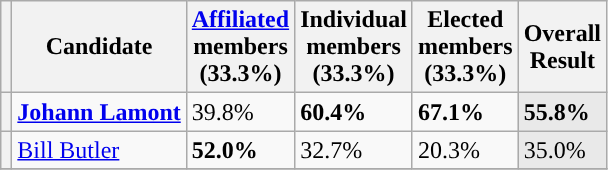<table class="wikitable">
<tr>
<th></th>
<th>Candidate</th>
<th><a href='#'>Affiliated</a> <br> members<br> <strong>(33.3%)</strong></th>
<th>Individual <br> members <br> <strong>(33.3%)</strong></th>
<th>Elected <br>members<br> <strong>(33.3%)</strong></th>
<th>Overall <br> Result</th>
</tr>
<tr>
<th style="background-color: "></th>
<td><strong><a href='#'>Johann Lamont</a></strong></td>
<td>39.8%</td>
<td><strong>60.4%</strong></td>
<td><strong>67.1%</strong></td>
<td style="background:#e9e9e9;"><strong>55.8%</strong></td>
</tr>
<tr>
<th style="background-color: "></th>
<td><a href='#'>Bill Butler</a></td>
<td><strong>52.0%</strong></td>
<td>32.7%</td>
<td>20.3%</td>
<td style="background:#e9e9e9;">35.0%</td>
</tr>
<tr>
</tr>
</table>
